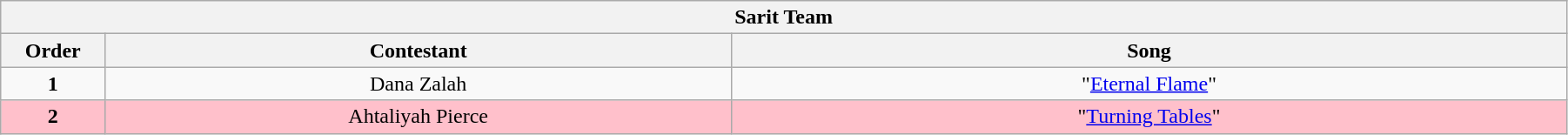<table class="wikitable" style="text-align: center; width:95%;">
<tr>
<th colspan=3>Sarit Team</th>
</tr>
<tr>
<th width="5%">Order</th>
<th width="30%">Contestant</th>
<th width="40%">Song</th>
</tr>
<tr>
<td align="center"><strong>1</strong></td>
<td>Dana Zalah</td>
<td>"<a href='#'>Eternal Flame</a>"</td>
</tr>
<tr>
<td bgcolor="pink" align="center"><strong>2</strong></td>
<td bgcolor="pink">Ahtaliyah Pierce</td>
<td bgcolor="pink">"<a href='#'>Turning Tables</a>"</td>
</tr>
</table>
